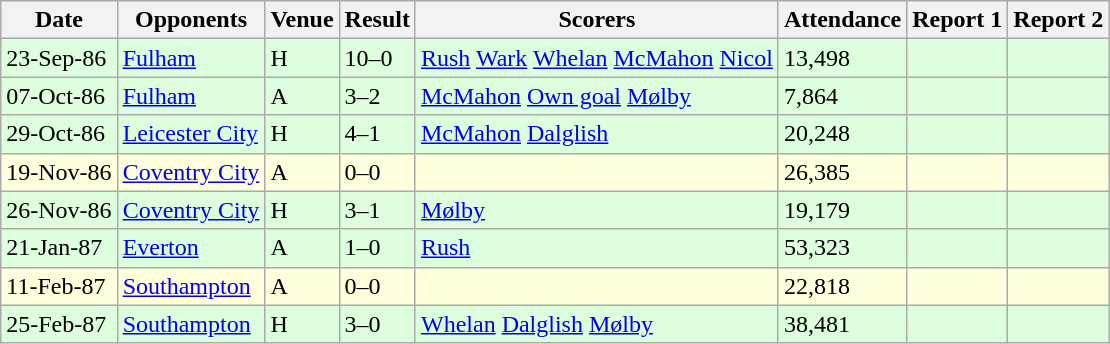<table class=wikitable>
<tr>
<th>Date</th>
<th>Opponents</th>
<th>Venue</th>
<th>Result</th>
<th>Scorers</th>
<th>Attendance</th>
<th>Report 1</th>
<th>Report 2</th>
</tr>
<tr bgcolor="#ddffdd">
<td>23-Sep-86</td>
<td><a href='#'>Fulham</a></td>
<td>H</td>
<td>10–0</td>
<td><a href='#'>Rush</a>  <a href='#'>Wark</a>  <a href='#'>Whelan</a>  <a href='#'>McMahon</a>  <a href='#'>Nicol</a> </td>
<td>13,498</td>
<td></td>
<td></td>
</tr>
<tr bgcolor="#ddffdd">
<td>07-Oct-86</td>
<td><a href='#'>Fulham</a></td>
<td>A</td>
<td>3–2</td>
<td><a href='#'>McMahon</a>  <a href='#'>Own goal</a>  <a href='#'>Mølby</a> </td>
<td>7,864</td>
<td></td>
<td></td>
</tr>
<tr bgcolor="#ddffdd">
<td>29-Oct-86</td>
<td><a href='#'>Leicester City</a></td>
<td>H</td>
<td>4–1</td>
<td><a href='#'>McMahon</a>  <a href='#'>Dalglish</a> </td>
<td>20,248</td>
<td></td>
<td></td>
</tr>
<tr bgcolor="#ffffdd">
<td>19-Nov-86</td>
<td><a href='#'>Coventry City</a></td>
<td>A</td>
<td>0–0</td>
<td></td>
<td>26,385</td>
<td></td>
<td></td>
</tr>
<tr bgcolor="#ddffdd">
<td>26-Nov-86</td>
<td><a href='#'>Coventry City</a></td>
<td>H</td>
<td>3–1</td>
<td><a href='#'>Mølby</a> </td>
<td>19,179</td>
<td></td>
<td></td>
</tr>
<tr bgcolor="#ddffdd">
<td>21-Jan-87</td>
<td><a href='#'>Everton</a></td>
<td>A</td>
<td>1–0</td>
<td><a href='#'>Rush</a> </td>
<td>53,323</td>
<td></td>
<td></td>
</tr>
<tr bgcolor="#ffffdd">
<td>11-Feb-87</td>
<td><a href='#'>Southampton</a></td>
<td>A</td>
<td>0–0</td>
<td></td>
<td>22,818</td>
<td></td>
<td></td>
</tr>
<tr bgcolor="#ddffdd">
<td>25-Feb-87</td>
<td><a href='#'>Southampton</a></td>
<td>H</td>
<td>3–0</td>
<td><a href='#'>Whelan</a>  <a href='#'>Dalglish</a>  <a href='#'>Mølby</a> </td>
<td>38,481</td>
<td></td>
<td></td>
</tr>
</table>
